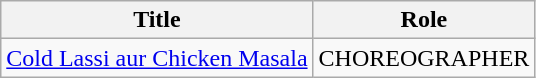<table class="wikitable">
<tr>
<th>Title</th>
<th>Role</th>
</tr>
<tr>
<td><a href='#'>Cold Lassi aur Chicken Masala</a></td>
<td>CHOREOGRAPHER</td>
</tr>
</table>
